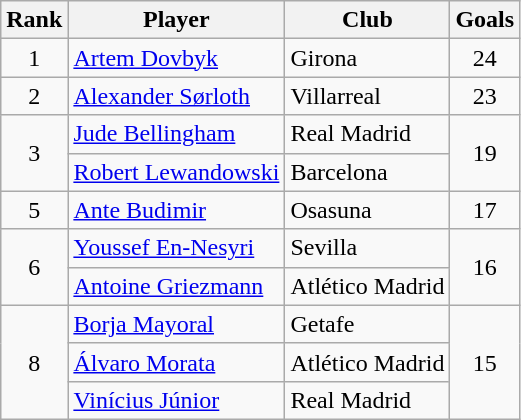<table class="wikitable" style="text-align:center">
<tr>
<th>Rank</th>
<th>Player</th>
<th>Club</th>
<th>Goals</th>
</tr>
<tr>
<td>1</td>
<td align="left"> <a href='#'>Artem Dovbyk</a></td>
<td align="left">Girona</td>
<td>24</td>
</tr>
<tr>
<td>2</td>
<td align="left"> <a href='#'>Alexander Sørloth</a></td>
<td align="left">Villarreal</td>
<td>23</td>
</tr>
<tr>
<td rowspan=2>3</td>
<td align="left"> <a href='#'>Jude Bellingham</a></td>
<td align="left">Real Madrid</td>
<td rowspan=2>19</td>
</tr>
<tr>
<td align="left"> <a href='#'>Robert Lewandowski</a></td>
<td align="left">Barcelona</td>
</tr>
<tr>
<td>5</td>
<td align="left"> <a href='#'>Ante Budimir</a></td>
<td align="left">Osasuna</td>
<td>17</td>
</tr>
<tr>
<td rowspan=2>6</td>
<td align="left"> <a href='#'>Youssef En-Nesyri</a></td>
<td align="left">Sevilla</td>
<td rowspan=2>16</td>
</tr>
<tr>
<td align="left"> <a href='#'>Antoine Griezmann</a></td>
<td align="left">Atlético Madrid</td>
</tr>
<tr>
<td rowspan="3">8</td>
<td align="left"> <a href='#'>Borja Mayoral</a></td>
<td align="left">Getafe</td>
<td rowspan="3">15</td>
</tr>
<tr>
<td align="left"> <a href='#'>Álvaro Morata</a></td>
<td align="left">Atlético Madrid</td>
</tr>
<tr>
<td align="left"> <a href='#'>Vinícius Júnior</a></td>
<td align="left">Real Madrid</td>
</tr>
</table>
